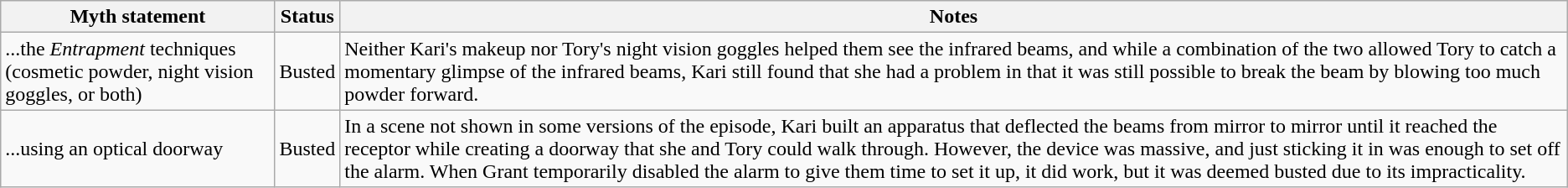<table class="wikitable plainrowheaders">
<tr>
<th>Myth statement</th>
<th>Status</th>
<th>Notes</th>
</tr>
<tr>
<td>...the <em>Entrapment</em> techniques (cosmetic powder, night vision goggles, or both)</td>
<td><span>Busted</span></td>
<td>Neither Kari's makeup nor Tory's night vision goggles helped them see the infrared beams, and while a combination of the two allowed Tory to catch a momentary glimpse of the infrared beams, Kari still found that she had a problem in that it was still possible to break the beam by blowing too much powder forward.</td>
</tr>
<tr>
<td>...using an optical doorway</td>
<td><span>Busted</span></td>
<td>In a scene not shown in some versions of the episode, Kari built an apparatus that deflected the beams from mirror to mirror until it reached the receptor while creating a doorway that she and Tory could walk through. However, the device was massive, and just sticking it in was enough to set off the alarm. When Grant temporarily disabled the alarm to give them time to set it up, it did work, but it was deemed busted due to its impracticality.</td>
</tr>
</table>
